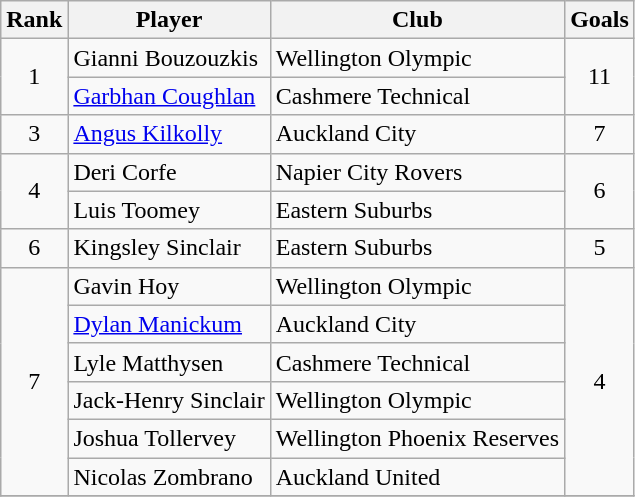<table class="wikitable" style="text-align:center">
<tr>
<th>Rank</th>
<th>Player</th>
<th>Club</th>
<th>Goals</th>
</tr>
<tr>
<td rowspan=2>1</td>
<td align="left"> Gianni Bouzouzkis</td>
<td align="left">Wellington Olympic</td>
<td rowspan=2>11</td>
</tr>
<tr>
<td align="left"> <a href='#'>Garbhan Coughlan</a></td>
<td align="left">Cashmere Technical</td>
</tr>
<tr>
<td rowspan=1>3</td>
<td align="left"> <a href='#'>Angus Kilkolly</a></td>
<td align="left">Auckland City</td>
<td rowspan=1>7</td>
</tr>
<tr>
<td rowspan=2>4</td>
<td align="left"> Deri Corfe</td>
<td align="left">Napier City Rovers</td>
<td rowspan=2>6</td>
</tr>
<tr>
<td align="left"> Luis Toomey</td>
<td align="left">Eastern Suburbs</td>
</tr>
<tr>
<td>6</td>
<td align="left"> Kingsley Sinclair</td>
<td align="left">Eastern Suburbs</td>
<td>5</td>
</tr>
<tr>
<td rowspan=6>7</td>
<td align="left"> Gavin Hoy</td>
<td align="left">Wellington Olympic</td>
<td rowspan=6>4</td>
</tr>
<tr>
<td align="left"> <a href='#'>Dylan Manickum</a></td>
<td align="left">Auckland City</td>
</tr>
<tr>
<td align="left"> Lyle Matthysen</td>
<td align="left">Cashmere Technical</td>
</tr>
<tr>
<td align="left"> Jack-Henry Sinclair</td>
<td align="left">Wellington Olympic</td>
</tr>
<tr>
<td align="left"> Joshua Tollervey</td>
<td align="left">Wellington Phoenix Reserves</td>
</tr>
<tr>
<td align="left"> Nicolas Zombrano</td>
<td align="left">Auckland United</td>
</tr>
<tr>
</tr>
</table>
